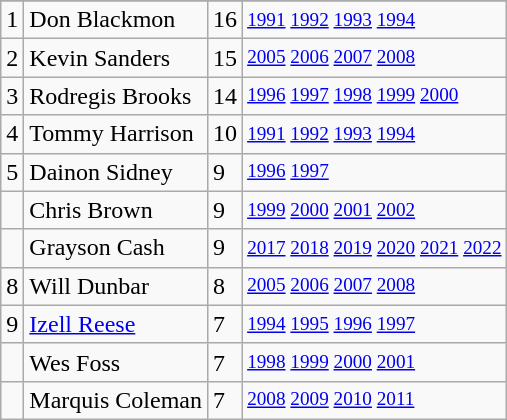<table class="wikitable">
<tr>
</tr>
<tr>
<td>1</td>
<td>Don Blackmon</td>
<td>16</td>
<td style="font-size:80%;"><a href='#'>1991</a> <a href='#'>1992</a> <a href='#'>1993</a> <a href='#'>1994</a></td>
</tr>
<tr>
<td>2</td>
<td>Kevin Sanders</td>
<td>15</td>
<td style="font-size:80%;"><a href='#'>2005</a> <a href='#'>2006</a> <a href='#'>2007</a> <a href='#'>2008</a></td>
</tr>
<tr>
<td>3</td>
<td>Rodregis Brooks</td>
<td>14</td>
<td style="font-size:80%;"><a href='#'>1996</a> <a href='#'>1997</a> <a href='#'>1998</a> <a href='#'>1999</a> <a href='#'>2000</a></td>
</tr>
<tr>
<td>4</td>
<td>Tommy Harrison</td>
<td>10</td>
<td style="font-size:80%;"><a href='#'>1991</a> <a href='#'>1992</a> <a href='#'>1993</a> <a href='#'>1994</a></td>
</tr>
<tr>
<td>5</td>
<td>Dainon Sidney</td>
<td>9</td>
<td style="font-size:80%;"><a href='#'>1996</a> <a href='#'>1997</a></td>
</tr>
<tr>
<td></td>
<td>Chris Brown</td>
<td>9</td>
<td style="font-size:80%;"><a href='#'>1999</a> <a href='#'>2000</a> <a href='#'>2001</a> <a href='#'>2002</a></td>
</tr>
<tr>
<td></td>
<td>Grayson Cash</td>
<td>9</td>
<td style="font-size:80%;"><a href='#'>2017</a> <a href='#'>2018</a> <a href='#'>2019</a> <a href='#'>2020</a> <a href='#'>2021</a> <a href='#'>2022</a></td>
</tr>
<tr>
<td>8</td>
<td>Will Dunbar</td>
<td>8</td>
<td style="font-size:80%;"><a href='#'>2005</a> <a href='#'>2006</a> <a href='#'>2007</a> <a href='#'>2008</a></td>
</tr>
<tr>
<td>9</td>
<td><a href='#'>Izell Reese</a></td>
<td>7</td>
<td style="font-size:80%;"><a href='#'>1994</a> <a href='#'>1995</a> <a href='#'>1996</a> <a href='#'>1997</a></td>
</tr>
<tr>
<td></td>
<td>Wes Foss</td>
<td>7</td>
<td style="font-size:80%;"><a href='#'>1998</a> <a href='#'>1999</a> <a href='#'>2000</a> <a href='#'>2001</a></td>
</tr>
<tr>
<td></td>
<td>Marquis Coleman</td>
<td>7</td>
<td style="font-size:80%;"><a href='#'>2008</a> <a href='#'>2009</a> <a href='#'>2010</a> <a href='#'>2011</a></td>
</tr>
</table>
